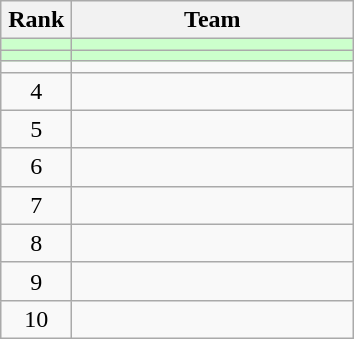<table class="wikitable" style="text-align: center;">
<tr>
<th width=40>Rank</th>
<th width=180>Team</th>
</tr>
<tr bgcolor=ccffcc>
<td></td>
<td align=left></td>
</tr>
<tr bgcolor=ccffcc>
<td></td>
<td align=left></td>
</tr>
<tr>
<td></td>
<td align=left></td>
</tr>
<tr>
<td>4</td>
<td align=left></td>
</tr>
<tr>
<td>5</td>
<td align=left></td>
</tr>
<tr>
<td>6</td>
<td align=left></td>
</tr>
<tr>
<td>7</td>
<td align=left></td>
</tr>
<tr>
<td>8</td>
<td align=left></td>
</tr>
<tr>
<td>9</td>
<td align=left></td>
</tr>
<tr>
<td>10</td>
<td align=left></td>
</tr>
</table>
